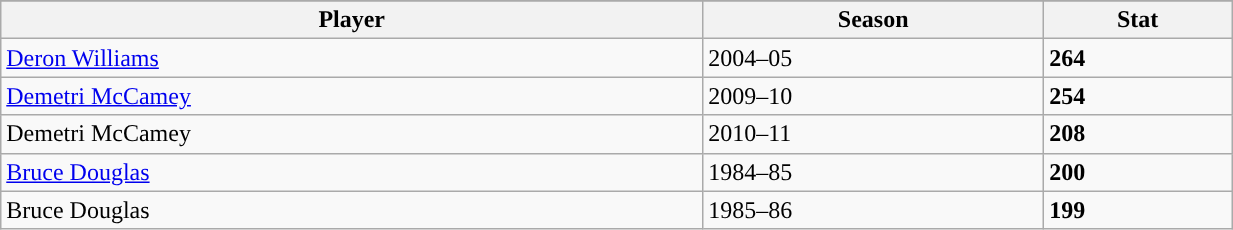<table class="wikitable sortable" style="text-align: left; width: 65%">
<tr>
</tr>
<tr>
<th>Player</th>
<th>Season</th>
<th>Stat</th>
</tr>
<tr>
<td><a href='#'>Deron Williams</a></td>
<td>2004–05</td>
<td><strong>264</strong></td>
</tr>
<tr>
<td><a href='#'>Demetri McCamey</a></td>
<td>2009–10</td>
<td><strong>254</strong></td>
</tr>
<tr>
<td>Demetri McCamey</td>
<td>2010–11</td>
<td><strong>208</strong></td>
</tr>
<tr>
<td><a href='#'>Bruce Douglas</a></td>
<td>1984–85</td>
<td><strong>200</strong></td>
</tr>
<tr>
<td>Bruce Douglas</td>
<td>1985–86</td>
<td><strong>199</strong></td>
</tr>
</table>
